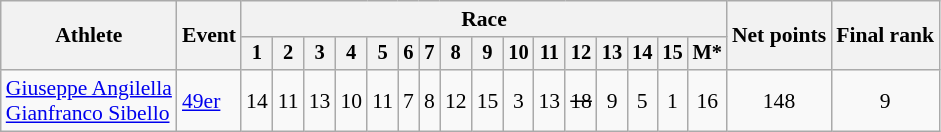<table class="wikitable" style="font-size:90%">
<tr>
<th rowspan="2">Athlete</th>
<th rowspan="2">Event</th>
<th colspan=16>Race</th>
<th rowspan=2>Net points</th>
<th rowspan=2>Final rank</th>
</tr>
<tr style="font-size:95%">
<th>1</th>
<th>2</th>
<th>3</th>
<th>4</th>
<th>5</th>
<th>6</th>
<th>7</th>
<th>8</th>
<th>9</th>
<th>10</th>
<th>11</th>
<th>12</th>
<th>13</th>
<th>14</th>
<th>15</th>
<th>M*</th>
</tr>
<tr align=center>
<td align=left><a href='#'>Giuseppe Angilella</a><br><a href='#'>Gianfranco Sibello</a></td>
<td align=left><a href='#'>49er</a></td>
<td>14</td>
<td>11</td>
<td>13</td>
<td>10</td>
<td>11</td>
<td>7</td>
<td>8</td>
<td>12</td>
<td>15</td>
<td>3</td>
<td>13</td>
<td><s>18</s></td>
<td>9</td>
<td>5</td>
<td>1</td>
<td>16</td>
<td>148</td>
<td>9</td>
</tr>
</table>
